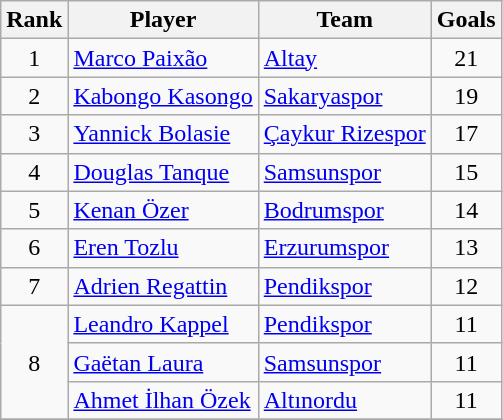<table class="wikitable" style="text-align:left;">
<tr>
<th>Rank</th>
<th>Player</th>
<th>Team</th>
<th>Goals</th>
</tr>
<tr>
<td align=center>1</td>
<td> <a href='#'>Marco Paixão</a></td>
<td><a href='#'>Altay</a></td>
<td align=center>21</td>
</tr>
<tr>
<td align=center>2</td>
<td> <a href='#'>Kabongo Kasongo</a></td>
<td><a href='#'>Sakaryaspor</a></td>
<td align=center>19</td>
</tr>
<tr>
<td align=center>3</td>
<td> <a href='#'>Yannick Bolasie</a></td>
<td><a href='#'>Çaykur Rizespor</a></td>
<td align=center>17</td>
</tr>
<tr>
<td align=center>4</td>
<td> <a href='#'>Douglas Tanque</a></td>
<td><a href='#'>Samsunspor</a></td>
<td align=center>15</td>
</tr>
<tr>
<td align=center>5</td>
<td> <a href='#'>Kenan Özer</a></td>
<td><a href='#'>Bodrumspor</a></td>
<td align=center>14</td>
</tr>
<tr>
<td align=center>6</td>
<td> <a href='#'>Eren Tozlu</a></td>
<td><a href='#'>Erzurumspor</a></td>
<td align=center>13</td>
</tr>
<tr>
<td align=center>7</td>
<td> <a href='#'>Adrien Regattin</a></td>
<td><a href='#'>Pendikspor</a></td>
<td align=center>12</td>
</tr>
<tr>
<td rowspan=3 align=center>8</td>
<td> <a href='#'>Leandro Kappel</a></td>
<td><a href='#'>Pendikspor</a></td>
<td align=center>11</td>
</tr>
<tr>
<td> <a href='#'>Gaëtan Laura</a></td>
<td><a href='#'>Samsunspor</a></td>
<td align=center>11</td>
</tr>
<tr>
<td> <a href='#'>Ahmet İlhan Özek</a></td>
<td><a href='#'>Altınordu</a></td>
<td align=center>11</td>
</tr>
<tr>
</tr>
</table>
